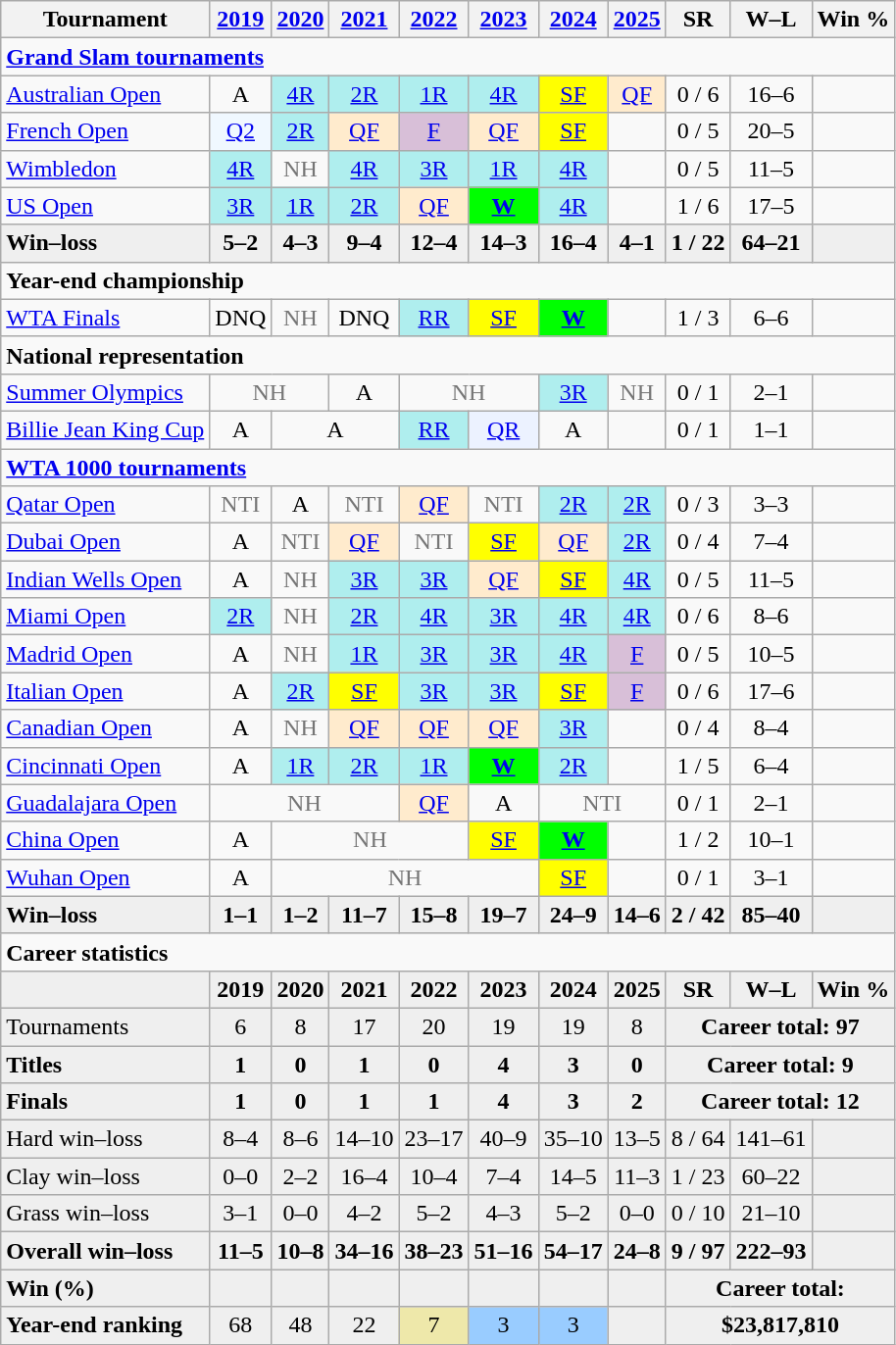<table class=wikitable style=text-align:center>
<tr>
<th>Tournament</th>
<th><a href='#'>2019</a></th>
<th><a href='#'>2020</a></th>
<th><a href='#'>2021</a></th>
<th><a href='#'>2022</a></th>
<th><a href='#'>2023</a></th>
<th><a href='#'>2024</a></th>
<th><a href='#'>2025</a></th>
<th>SR</th>
<th>W–L</th>
<th>Win %</th>
</tr>
<tr>
<td colspan="11" align="left"><strong><a href='#'>Grand Slam tournaments</a></strong></td>
</tr>
<tr>
<td align=left><a href='#'>Australian Open</a></td>
<td>A</td>
<td style=background:#afeeee><a href='#'>4R</a></td>
<td style=background:#afeeee><a href='#'>2R</a></td>
<td style=background:#afeeee><a href='#'>1R</a></td>
<td style=background:#afeeee><a href='#'>4R</a></td>
<td style=background:yellow><a href='#'>SF</a></td>
<td style=background:#ffebcd><a href='#'>QF</a></td>
<td>0 / 6</td>
<td>16–6</td>
<td></td>
</tr>
<tr>
<td align=left><a href='#'>French Open</a></td>
<td style=background:#f0f8ff><a href='#'>Q2</a></td>
<td style=background:#afeeee><a href='#'>2R</a></td>
<td style=background:#ffebcd><a href='#'>QF</a></td>
<td style=background:thistle><a href='#'>F</a></td>
<td style=background:#ffebcd><a href='#'>QF</a></td>
<td style=background:yellow><a href='#'>SF</a></td>
<td></td>
<td>0 / 5</td>
<td>20–5</td>
<td></td>
</tr>
<tr>
<td align=left><a href='#'>Wimbledon</a></td>
<td style=background:#afeeee><a href='#'>4R</a></td>
<td style=color:#767676>NH</td>
<td style=background:#afeeee><a href='#'>4R</a></td>
<td style=background:#afeeee><a href='#'>3R</a></td>
<td style=background:#afeeee><a href='#'>1R</a></td>
<td style=background:#afeeee><a href='#'>4R</a></td>
<td></td>
<td>0 / 5</td>
<td>11–5</td>
<td></td>
</tr>
<tr>
<td align=left><a href='#'>US Open</a></td>
<td style=background:#afeeee><a href='#'>3R</a></td>
<td style=background:#afeeee><a href='#'>1R</a></td>
<td style=background:#afeeee><a href='#'>2R</a></td>
<td style=background:#ffebcd><a href='#'>QF</a></td>
<td style=background:lime><a href='#'><strong>W</strong></a></td>
<td style=background:#afeeee><a href='#'>4R</a></td>
<td></td>
<td>1 / 6</td>
<td>17–5</td>
<td></td>
</tr>
<tr style=font-weight:bold;background:#efefef>
<td style=text-align:left>Win–loss</td>
<td>5–2</td>
<td>4–3</td>
<td>9–4</td>
<td>12–4</td>
<td>14–3</td>
<td>16–4</td>
<td>4–1</td>
<td>1 / 22</td>
<td>64–21</td>
<td></td>
</tr>
<tr>
<td colspan="11" align="left"><strong>Year-end championship</strong></td>
</tr>
<tr>
<td align=left><a href='#'>WTA Finals</a></td>
<td>DNQ</td>
<td style=color:#767676>NH</td>
<td>DNQ</td>
<td style=background:#afeeee><a href='#'>RR</a></td>
<td style=background:yellow><a href='#'>SF</a></td>
<td style=background:lime><a href='#'><strong>W</strong></a></td>
<td></td>
<td>1 / 3</td>
<td>6–6</td>
<td></td>
</tr>
<tr>
<td colspan="11" align="left"><strong>National representation</strong></td>
</tr>
<tr>
<td align=left><a href='#'>Summer Olympics</a></td>
<td colspan=2 style=color:#767676>NH</td>
<td>A</td>
<td colspan=2 style=color:#767676>NH</td>
<td style=background:#afeeee><a href='#'>3R</a></td>
<td style=color:#767676>NH</td>
<td>0 / 1</td>
<td>2–1</td>
<td></td>
</tr>
<tr>
<td align=left><a href='#'>Billie Jean King Cup</a></td>
<td>A</td>
<td colspan=2>A</td>
<td style=background:#afeeee><a href='#'>RR</a></td>
<td style=background:#ecf2ff><a href='#'>QR</a></td>
<td>A</td>
<td></td>
<td>0 / 1</td>
<td>1–1</td>
<td></td>
</tr>
<tr>
<td colspan="11" align="left"><strong><a href='#'>WTA 1000 tournaments</a></strong></td>
</tr>
<tr>
<td align=left><a href='#'>Qatar Open</a></td>
<td style=color:#767676>NTI</td>
<td>A</td>
<td style=color:#767676>NTI</td>
<td style=background:#ffebcd><a href='#'>QF</a></td>
<td style=color:#767676>NTI</td>
<td style=background:#afeeee><a href='#'>2R</a></td>
<td style=background:#afeeee><a href='#'>2R</a></td>
<td>0 / 3</td>
<td>3–3</td>
<td></td>
</tr>
<tr>
<td align=left><a href='#'>Dubai Open</a></td>
<td>A</td>
<td style=color:#767676>NTI</td>
<td style=background:#ffebcd><a href='#'>QF</a></td>
<td style=color:#767676>NTI</td>
<td style=background:yellow><a href='#'>SF</a></td>
<td style=background:#ffebcd><a href='#'>QF</a></td>
<td style=background:#afeeee><a href='#'>2R</a></td>
<td>0 / 4</td>
<td>7–4</td>
<td></td>
</tr>
<tr>
<td align=left><a href='#'>Indian Wells Open</a></td>
<td>A</td>
<td style=color:#767676>NH</td>
<td style=background:#afeeee><a href='#'>3R</a></td>
<td style=background:#afeeee><a href='#'>3R</a></td>
<td style=background:#ffebcd><a href='#'>QF</a></td>
<td style=background:yellow><a href='#'>SF</a></td>
<td style=background:#afeeee><a href='#'>4R</a></td>
<td>0 / 5</td>
<td>11–5</td>
<td></td>
</tr>
<tr>
<td align=left><a href='#'>Miami Open</a></td>
<td style=background:#afeeee><a href='#'>2R</a></td>
<td style=color:#767676>NH</td>
<td style=background:#afeeee><a href='#'>2R</a></td>
<td style=background:#afeeee><a href='#'>4R</a></td>
<td style=background:#afeeee><a href='#'>3R</a></td>
<td style=background:#afeeee><a href='#'>4R</a></td>
<td style=background:#afeeee><a href='#'>4R</a></td>
<td>0 / 6</td>
<td>8–6</td>
<td></td>
</tr>
<tr>
<td align=left><a href='#'>Madrid Open</a></td>
<td>A</td>
<td style=color:#767676>NH</td>
<td style=background:#afeeee><a href='#'>1R</a></td>
<td style=background:#afeeee><a href='#'>3R</a></td>
<td style=background:#afeeee><a href='#'>3R</a></td>
<td style=background:#afeeee><a href='#'>4R</a></td>
<td style=background:thistle><a href='#'>F</a></td>
<td>0 / 5</td>
<td>10–5</td>
<td></td>
</tr>
<tr>
<td align=left><a href='#'>Italian Open</a></td>
<td>A</td>
<td style=background:#afeeee><a href='#'>2R</a></td>
<td style=background:yellow><a href='#'>SF</a></td>
<td style=background:#afeeee><a href='#'>3R</a></td>
<td style=background:#afeeee><a href='#'>3R</a></td>
<td style=background:yellow><a href='#'>SF</a></td>
<td style=background:thistle><a href='#'>F</a></td>
<td>0 / 6</td>
<td>17–6</td>
<td></td>
</tr>
<tr>
<td align=left><a href='#'>Canadian Open</a></td>
<td>A</td>
<td style=color:#767676>NH</td>
<td style=background:#ffebcd><a href='#'>QF</a></td>
<td style=background:#ffebcd><a href='#'>QF</a></td>
<td style=background:#ffebcd><a href='#'>QF</a></td>
<td style=background:#afeeee><a href='#'>3R</a></td>
<td></td>
<td>0 / 4</td>
<td>8–4</td>
<td></td>
</tr>
<tr>
<td align=left><a href='#'>Cincinnati Open</a></td>
<td>A</td>
<td style=background:#afeeee><a href='#'>1R</a></td>
<td style=background:#afeeee><a href='#'>2R</a></td>
<td style=background:#afeeee><a href='#'>1R</a></td>
<td style=background:lime><a href='#'><strong>W</strong></a></td>
<td style=background:#afeeee><a href='#'>2R</a></td>
<td></td>
<td>1 / 5</td>
<td>6–4</td>
<td></td>
</tr>
<tr>
<td align=left><a href='#'>Guadalajara Open</a></td>
<td colspan=3 style=color:#767676>NH</td>
<td style=background:#ffebcd><a href='#'>QF</a></td>
<td>A</td>
<td colspan=2 style=color:#767676>NTI</td>
<td>0 / 1</td>
<td>2–1</td>
<td></td>
</tr>
<tr>
<td align=left><a href='#'>China Open</a></td>
<td>A</td>
<td colspan=3 style=color:#767676>NH</td>
<td style=background:yellow><a href='#'>SF</a></td>
<td style=background:lime><a href='#'><strong>W</strong></a></td>
<td></td>
<td>1 / 2</td>
<td>10–1</td>
<td></td>
</tr>
<tr>
<td align=left><a href='#'>Wuhan Open</a></td>
<td>A</td>
<td colspan=4 style=color:#767676>NH</td>
<td style=background:yellow><a href='#'>SF</a></td>
<td></td>
<td>0 / 1</td>
<td>3–1</td>
<td></td>
</tr>
<tr style=font-weight:bold;background:#efefef>
<td style=text-align:left>Win–loss</td>
<td>1–1</td>
<td>1–2</td>
<td>11–7</td>
<td>15–8</td>
<td>19–7</td>
<td>24–9</td>
<td>14–6</td>
<td>2 / 42</td>
<td>85–40</td>
<td></td>
</tr>
<tr>
<td colspan="11" align="left"><strong>Career statistics</strong></td>
</tr>
<tr style=font-weight:bold;background:#efefef>
<td></td>
<td>2019</td>
<td>2020</td>
<td>2021</td>
<td>2022</td>
<td>2023</td>
<td>2024</td>
<td>2025</td>
<td>SR</td>
<td>W–L</td>
<td>Win %</td>
</tr>
<tr bgcolor=efefef>
<td style=text-align:left>Tournaments</td>
<td>6</td>
<td>8</td>
<td>17</td>
<td>20</td>
<td>19</td>
<td>19</td>
<td>8</td>
<td colspan=3><strong>Career total: 97</strong></td>
</tr>
<tr style=font-weight:bold;background:#efefef>
<td style=text-align:left>Titles</td>
<td>1</td>
<td>0</td>
<td>1</td>
<td>0</td>
<td>4</td>
<td>3</td>
<td>0</td>
<td colspan=3>Career total: 9</td>
</tr>
<tr style=font-weight:bold;background:#efefef>
<td style=text-align:left>Finals</td>
<td>1</td>
<td>0</td>
<td>1</td>
<td>1</td>
<td>4</td>
<td>3</td>
<td>2</td>
<td colspan=3>Career total: 12</td>
</tr>
<tr bgcolor=efefef>
<td align=left>Hard win–loss</td>
<td>8–4</td>
<td>8–6</td>
<td>14–10</td>
<td>23–17</td>
<td>40–9</td>
<td>35–10</td>
<td>13–5</td>
<td>8 / 64</td>
<td>141–61</td>
<td></td>
</tr>
<tr bgcolor=efefef>
<td align=left>Clay win–loss</td>
<td>0–0</td>
<td>2–2</td>
<td>16–4</td>
<td>10–4</td>
<td>7–4</td>
<td>14–5</td>
<td>11–3</td>
<td>1 / 23</td>
<td>60–22</td>
<td></td>
</tr>
<tr bgcolor=efefef>
<td align=left>Grass win–loss</td>
<td>3–1</td>
<td>0–0</td>
<td>4–2</td>
<td>5–2</td>
<td>4–3</td>
<td>5–2</td>
<td>0–0</td>
<td>0 / 10</td>
<td>21–10</td>
<td></td>
</tr>
<tr style=font-weight:bold;background:#efefef>
<td style=text-align:left>Overall win–loss</td>
<td>11–5</td>
<td>10–8</td>
<td>34–16</td>
<td>38–23</td>
<td>51–16</td>
<td>54–17</td>
<td>24–8</td>
<td>9 / 97</td>
<td>222–93</td>
<td></td>
</tr>
<tr style=font-weight:bold;background:#efefef>
<td style=text-align:left>Win (%)</td>
<td></td>
<td></td>
<td></td>
<td></td>
<td></td>
<td></td>
<td></td>
<td colspan=3>Career total: </td>
</tr>
<tr bgcolor=efefef>
<td style=text-align:left><strong>Year-end ranking</strong></td>
<td>68</td>
<td>48</td>
<td>22</td>
<td bgcolor=eee8aa>7</td>
<td bgcolor=99ccff>3</td>
<td bgcolor=99ccff>3</td>
<td></td>
<td colspan=3><strong>$23,817,810</strong></td>
</tr>
</table>
